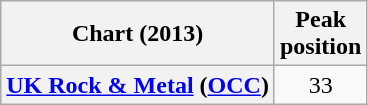<table class="wikitable sortable plainrowheaders" style="text-align:center">
<tr>
<th scope="col">Chart (2013)</th>
<th scope="col">Peak<br>position</th>
</tr>
<tr>
<th scope="row"><a href='#'>UK Rock & Metal</a> (<a href='#'>OCC</a>)</th>
<td>33</td>
</tr>
</table>
